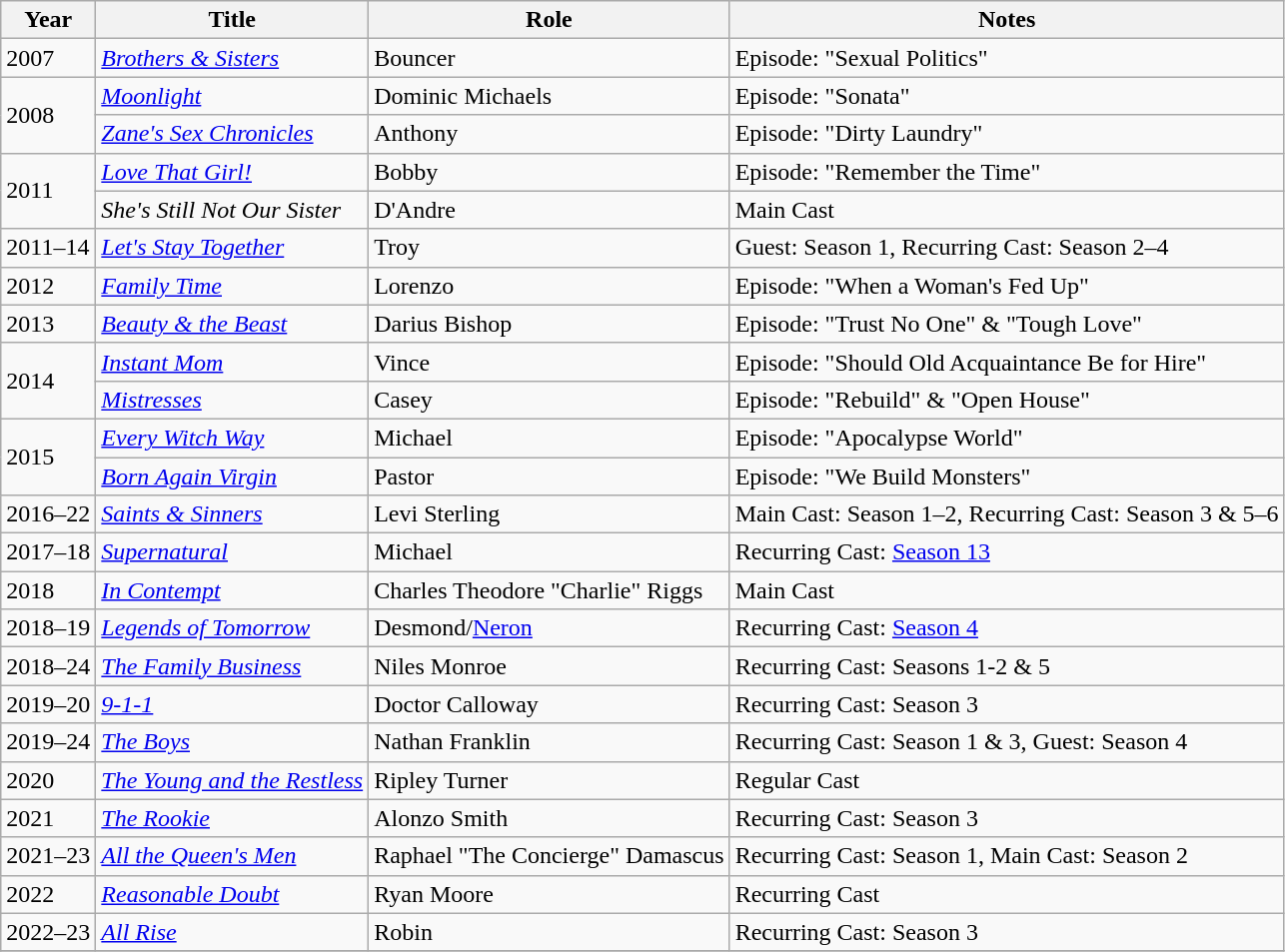<table class="wikitable">
<tr>
<th>Year</th>
<th>Title</th>
<th>Role</th>
<th>Notes</th>
</tr>
<tr>
<td>2007</td>
<td><em><a href='#'>Brothers & Sisters</a></em></td>
<td>Bouncer</td>
<td>Episode: "Sexual Politics"</td>
</tr>
<tr>
<td rowspan=2>2008</td>
<td><em><a href='#'>Moonlight</a></em></td>
<td>Dominic Michaels</td>
<td>Episode: "Sonata"</td>
</tr>
<tr>
<td><em><a href='#'>Zane's Sex Chronicles</a></em></td>
<td>Anthony</td>
<td>Episode: "Dirty Laundry"</td>
</tr>
<tr>
<td rowspan=2>2011</td>
<td><em><a href='#'>Love That Girl!</a></em></td>
<td>Bobby</td>
<td>Episode: "Remember the Time"</td>
</tr>
<tr>
<td><em>She's Still Not Our Sister</em></td>
<td>D'Andre</td>
<td>Main Cast</td>
</tr>
<tr>
<td>2011–14</td>
<td><em><a href='#'>Let's Stay Together</a></em></td>
<td>Troy</td>
<td>Guest: Season 1, Recurring Cast: Season 2–4</td>
</tr>
<tr>
<td>2012</td>
<td><em><a href='#'>Family Time</a></em></td>
<td>Lorenzo</td>
<td>Episode: "When a Woman's Fed Up"</td>
</tr>
<tr>
<td>2013</td>
<td><em><a href='#'>Beauty & the Beast</a></em></td>
<td>Darius Bishop</td>
<td>Episode: "Trust No One" & "Tough Love"</td>
</tr>
<tr>
<td rowspan=2>2014</td>
<td><em><a href='#'>Instant Mom</a></em></td>
<td>Vince</td>
<td>Episode: "Should Old Acquaintance Be for Hire"</td>
</tr>
<tr>
<td><em><a href='#'>Mistresses</a></em></td>
<td>Casey</td>
<td>Episode: "Rebuild" & "Open House"</td>
</tr>
<tr>
<td rowspan=2>2015</td>
<td><em><a href='#'>Every Witch Way</a></em></td>
<td>Michael</td>
<td>Episode: "Apocalypse World"</td>
</tr>
<tr>
<td><em><a href='#'>Born Again Virgin</a></em></td>
<td>Pastor</td>
<td>Episode: "We Build Monsters"</td>
</tr>
<tr>
<td>2016–22</td>
<td><em><a href='#'>Saints & Sinners</a></em></td>
<td>Levi Sterling</td>
<td>Main Cast: Season 1–2, Recurring Cast: Season 3 & 5–6</td>
</tr>
<tr>
<td>2017–18</td>
<td><em><a href='#'>Supernatural</a></em></td>
<td>Michael</td>
<td>Recurring Cast: <a href='#'>Season 13</a></td>
</tr>
<tr>
<td>2018</td>
<td><em><a href='#'>In Contempt</a></em></td>
<td>Charles Theodore "Charlie" Riggs</td>
<td>Main Cast</td>
</tr>
<tr>
<td>2018–19</td>
<td><em><a href='#'>Legends of Tomorrow</a></em></td>
<td>Desmond/<a href='#'>Neron</a></td>
<td>Recurring Cast: <a href='#'>Season 4</a></td>
</tr>
<tr>
<td>2018–24</td>
<td><em><a href='#'>The Family Business</a></em></td>
<td>Niles Monroe</td>
<td>Recurring Cast: Seasons 1-2 & 5</td>
</tr>
<tr>
<td>2019–20</td>
<td><em><a href='#'>9-1-1</a></em></td>
<td>Doctor Calloway</td>
<td>Recurring Cast: Season 3</td>
</tr>
<tr>
<td>2019–24</td>
<td><em><a href='#'>The Boys</a></em></td>
<td>Nathan Franklin</td>
<td>Recurring Cast: Season 1 & 3, Guest: Season 4</td>
</tr>
<tr>
<td>2020</td>
<td><em><a href='#'>The Young and the Restless</a></em></td>
<td>Ripley Turner</td>
<td>Regular Cast</td>
</tr>
<tr>
<td>2021</td>
<td><em><a href='#'>The Rookie</a></em></td>
<td>Alonzo Smith</td>
<td>Recurring Cast: Season 3</td>
</tr>
<tr>
<td>2021–23</td>
<td><em><a href='#'>All the Queen's Men</a></em></td>
<td>Raphael "The Concierge" Damascus</td>
<td>Recurring Cast: Season 1, Main Cast: Season 2</td>
</tr>
<tr>
<td>2022</td>
<td><em><a href='#'>Reasonable Doubt</a></em></td>
<td>Ryan Moore</td>
<td>Recurring Cast</td>
</tr>
<tr>
<td>2022–23</td>
<td><em><a href='#'>All Rise</a></em></td>
<td>Robin</td>
<td>Recurring Cast: Season 3</td>
</tr>
<tr>
</tr>
</table>
